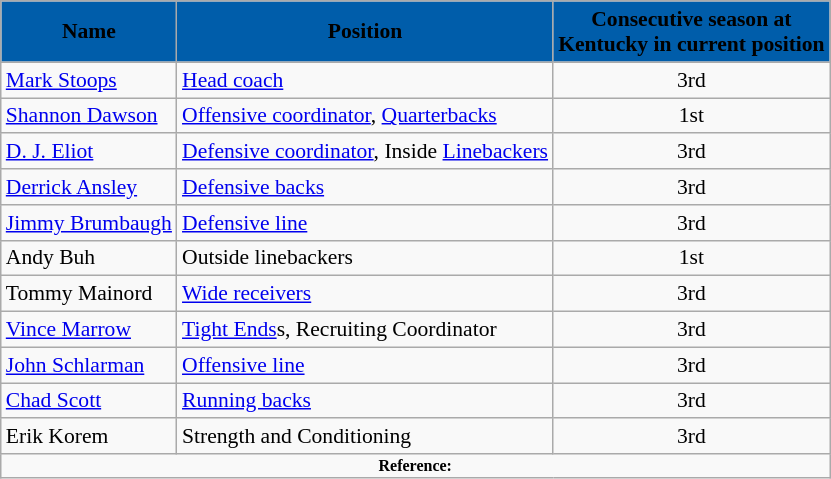<table class="wikitable" style="font-size:90%;">
<tr>
<th style="background:#005DAA;"><span>Name</span></th>
<th style="background:#005DAA;"><span>Position</span></th>
<th style="background:#005DAA;"><span>Consecutive season at<br>Kentucky in current position</span></th>
</tr>
<tr>
<td><a href='#'>Mark Stoops</a></td>
<td><a href='#'>Head coach</a></td>
<td align=center>3rd</td>
</tr>
<tr>
<td><a href='#'>Shannon Dawson</a></td>
<td><a href='#'>Offensive coordinator</a>, <a href='#'>Quarterbacks</a></td>
<td align=center>1st</td>
</tr>
<tr>
<td><a href='#'>D. J. Eliot</a></td>
<td><a href='#'>Defensive coordinator</a>,  Inside <a href='#'>Linebackers</a></td>
<td align=center>3rd</td>
</tr>
<tr>
<td><a href='#'>Derrick Ansley</a></td>
<td><a href='#'>Defensive backs</a></td>
<td align=center>3rd</td>
</tr>
<tr>
<td><a href='#'>Jimmy Brumbaugh</a></td>
<td><a href='#'>Defensive line</a></td>
<td align=center>3rd</td>
</tr>
<tr>
<td>Andy Buh</td>
<td>Outside linebackers</td>
<td align=center>1st</td>
</tr>
<tr>
<td>Tommy Mainord</td>
<td><a href='#'>Wide receivers</a></td>
<td align=center>3rd</td>
</tr>
<tr>
<td><a href='#'>Vince Marrow</a></td>
<td><a href='#'>Tight Ends</a>s, Recruiting Coordinator</td>
<td align=center>3rd</td>
</tr>
<tr>
<td><a href='#'>John Schlarman</a></td>
<td><a href='#'>Offensive line</a></td>
<td align=center>3rd</td>
</tr>
<tr>
<td><a href='#'>Chad Scott</a></td>
<td><a href='#'>Running backs</a></td>
<td align=center>3rd</td>
</tr>
<tr>
<td>Erik Korem</td>
<td>Strength and Conditioning</td>
<td align=center>3rd</td>
</tr>
<tr>
<td colspan="4" style="font-size: 8pt" align="center"><strong>Reference:</strong></td>
</tr>
</table>
